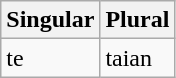<table class="wikitable">
<tr>
<th>Singular</th>
<th>Plural</th>
</tr>
<tr>
<td>te</td>
<td>taian</td>
</tr>
</table>
